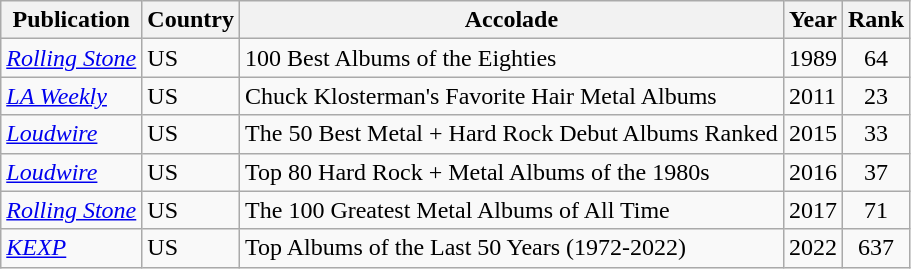<table class="wikitable">
<tr>
<th>Publication</th>
<th>Country</th>
<th>Accolade</th>
<th>Year</th>
<th>Rank</th>
</tr>
<tr>
<td><em><a href='#'>Rolling Stone</a></em></td>
<td>US</td>
<td>100 Best Albums of the Eighties</td>
<td>1989</td>
<td align="center">64</td>
</tr>
<tr>
<td><em><a href='#'>LA Weekly</a></em></td>
<td>US</td>
<td>Chuck Klosterman's Favorite Hair Metal Albums</td>
<td>2011</td>
<td align="center">23</td>
</tr>
<tr>
<td><em><a href='#'>Loudwire</a></em></td>
<td>US</td>
<td>The 50 Best Metal + Hard Rock Debut Albums Ranked</td>
<td>2015</td>
<td align="center">33</td>
</tr>
<tr>
<td><em><a href='#'>Loudwire</a></em></td>
<td>US</td>
<td>Top 80 Hard Rock + Metal Albums of the 1980s</td>
<td>2016</td>
<td align="center">37</td>
</tr>
<tr>
<td><em><a href='#'>Rolling Stone</a></em></td>
<td>US</td>
<td>The 100 Greatest Metal Albums of All Time</td>
<td>2017</td>
<td align="center">71</td>
</tr>
<tr>
<td><em><a href='#'>KEXP</a></em></td>
<td>US</td>
<td>Top Albums of the Last 50 Years (1972-2022)</td>
<td>2022</td>
<td align="center">637</td>
</tr>
</table>
